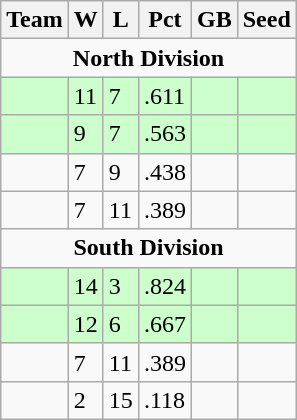<table class="wikitable">
<tr>
<th>Team</th>
<th>W</th>
<th>L</th>
<th>Pct</th>
<th>GB</th>
<th>Seed</th>
</tr>
<tr>
<td colspan=6 align=center><strong>North Division</strong></td>
</tr>
<tr bgcolor="#ccffcc">
<td></td>
<td>11</td>
<td>7</td>
<td>.611</td>
<td></td>
<td></td>
</tr>
<tr bgcolor="#ccffcc">
<td></td>
<td>9</td>
<td>7</td>
<td>.563</td>
<td></td>
<td></td>
</tr>
<tr>
<td></td>
<td>7</td>
<td>9</td>
<td>.438</td>
<td></td>
<td></td>
</tr>
<tr>
<td></td>
<td>7</td>
<td>11</td>
<td>.389</td>
<td></td>
<td></td>
</tr>
<tr>
<td colspan=6 align=center><strong>South Division</strong></td>
</tr>
<tr bgcolor="#ccffcc">
<td></td>
<td>14</td>
<td>3</td>
<td>.824</td>
<td></td>
<td></td>
</tr>
<tr bgcolor="#ccffcc">
<td></td>
<td>12</td>
<td>6</td>
<td>.667</td>
<td></td>
<td></td>
</tr>
<tr>
<td></td>
<td>7</td>
<td>11</td>
<td>.389</td>
<td></td>
<td></td>
</tr>
<tr>
<td></td>
<td>2</td>
<td>15</td>
<td>.118</td>
<td></td>
<td></td>
</tr>
</table>
